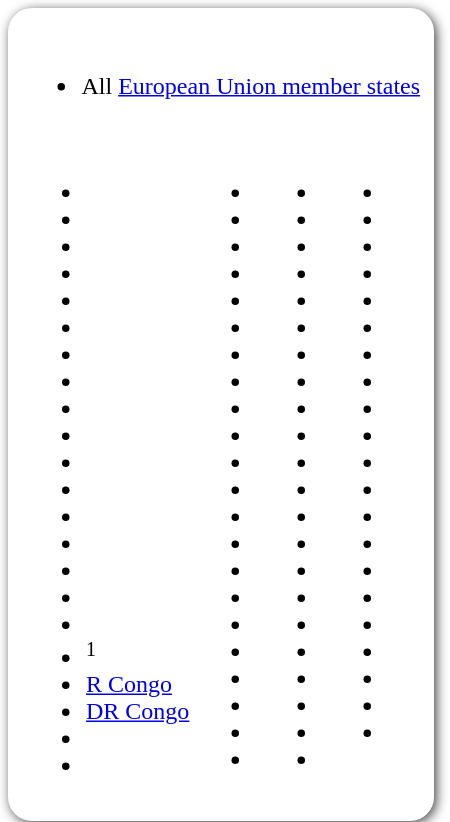<table style=" border-radius:1em; box-shadow: 0.1em 0.1em 0.5em rgba(0,0,0,0.75); background-color: white; border: 1px solid white; padding: 5px;">
<tr style="vertical-align:top;">
<td><br><ul><li> All <a href='#'>European Union member states</a></li></ul><table>
<tr>
<td><br><ul><li></li><li></li><li></li><li></li><li></li><li></li><li></li><li></li><li></li><li></li><li></li><li></li><li></li><li></li><li></li><li></li><li></li><li><sup>1</sup></li><li> <a href='#'>R Congo</a></li><li> <a href='#'>DR Congo</a></li><li></li><li></li></ul></td>
<td valign=top><br><ul><li></li><li></li><li></li><li></li><li></li><li></li><li></li><li></li><li></li><li></li><li></li><li></li><li></li><li></li><li></li><li></li><li></li><li></li><li></li><li></li><li></li><li></li></ul></td>
<td valign=top><br><ul><li></li><li></li><li></li><li></li><li></li><li></li><li></li><li></li><li></li><li></li><li></li><li></li><li></li><li></li><li></li><li></li><li></li><li></li><li></li><li></li><li></li><li></li></ul></td>
<td valign=top><br><ul><li></li><li></li><li></li><li></li><li></li><li></li><li></li><li></li><li></li><li></li><li></li><li></li><li></li><li></li><li></li><li></li><li></li><li></li><li></li><li></li><li></li></ul></td>
<td></td>
</tr>
</table>
</td>
</tr>
</table>
